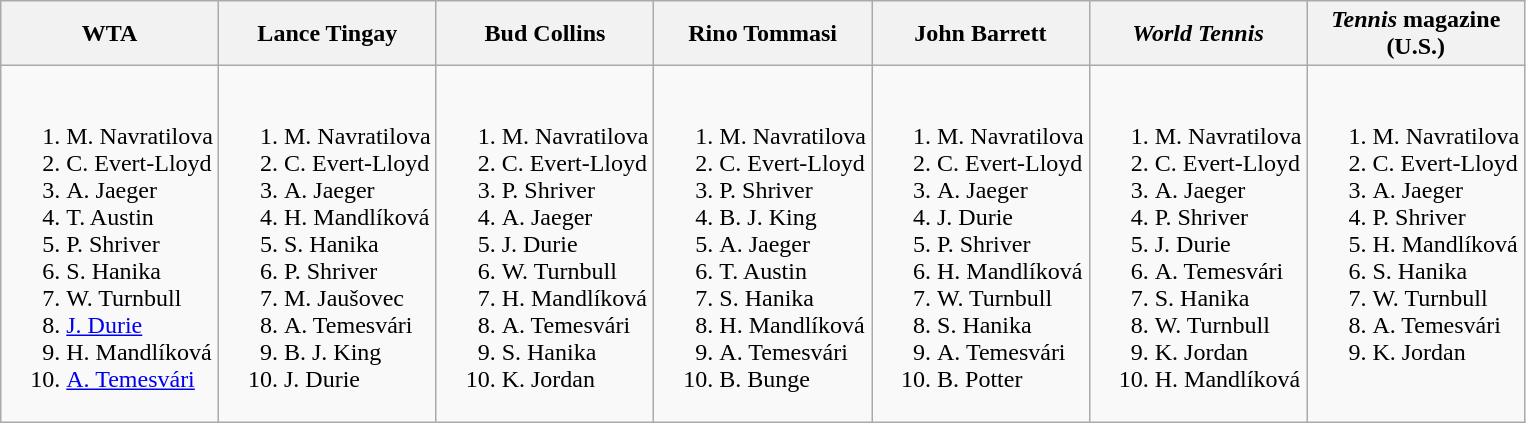<table class="wikitable">
<tr>
<th>WTA</th>
<th>Lance Tingay</th>
<th>Bud Collins</th>
<th>Rino Tommasi</th>
<th>John Barrett</th>
<th><em>World Tennis</em></th>
<th><em>Tennis</em> magazine<br>(U.S.)</th>
</tr>
<tr style="vertical-align: top;">
<td style="white-space: nowrap;"><br><ol><li> M. Navratilova</li><li> C. Evert-Lloyd</li><li> A. Jaeger</li><li> T. Austin</li><li> P. Shriver</li><li> S. Hanika</li><li> W. Turnbull</li><li> <a href='#'>J. Durie</a></li><li> H. Mandlíková</li><li> <a href='#'>A. Temesvári</a></li></ol></td>
<td style="white-space: nowrap;"><br><ol><li> M. Navratilova</li><li> C. Evert-Lloyd</li><li> A. Jaeger</li><li> H. Mandlíková</li><li> S. Hanika</li><li> P. Shriver</li><li> M. Jaušovec</li><li> A. Temesvári</li><li> B. J. King</li><li> J. Durie</li></ol></td>
<td style="white-space: nowrap;"><br><ol><li> M. Navratilova</li><li> C. Evert-Lloyd</li><li> P. Shriver</li><li> A. Jaeger</li><li> J. Durie</li><li> W. Turnbull</li><li> H. Mandlíková</li><li> A. Temesvári</li><li> S. Hanika</li><li> K. Jordan</li></ol></td>
<td style="white-space: nowrap;"><br><ol><li> M. Navratilova</li><li> C. Evert-Lloyd</li><li> P. Shriver</li><li> B. J. King</li><li> A. Jaeger</li><li> T. Austin</li><li> S. Hanika</li><li> H. Mandlíková</li><li> A. Temesvári</li><li> B. Bunge</li></ol></td>
<td style="white-space: nowrap;"><br><ol><li> M. Navratilova</li><li> C. Evert-Lloyd</li><li> A. Jaeger</li><li> J. Durie</li><li> P. Shriver</li><li> H. Mandlíková</li><li> W. Turnbull</li><li> S. Hanika</li><li> A. Temesvári</li><li> B. Potter</li></ol></td>
<td style="white-space: nowrap;"><br><ol><li> M. Navratilova</li><li> C. Evert-Lloyd</li><li> A. Jaeger</li><li> P. Shriver</li><li> J. Durie</li><li> A. Temesvári</li><li> S. Hanika</li><li> W. Turnbull</li><li> K. Jordan</li><li> H. Mandlíková</li></ol></td>
<td style="white-space: nowrap;"><br><ol><li> M. Navratilova</li><li> C. Evert-Lloyd</li><li> A. Jaeger</li><li> P. Shriver</li><li> H. Mandlíková</li><li> S. Hanika</li><li> W. Turnbull</li><li> A. Temesvári</li><li> K. Jordan</li></ol></td>
</tr>
</table>
